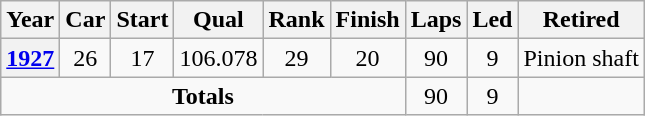<table class="wikitable" style="text-align:center">
<tr>
<th>Year</th>
<th>Car</th>
<th>Start</th>
<th>Qual</th>
<th>Rank</th>
<th>Finish</th>
<th>Laps</th>
<th>Led</th>
<th>Retired</th>
</tr>
<tr>
<th><a href='#'>1927</a></th>
<td>26</td>
<td>17</td>
<td>106.078</td>
<td>29</td>
<td>20</td>
<td>90</td>
<td>9</td>
<td>Pinion shaft</td>
</tr>
<tr>
<td colspan=6><strong>Totals</strong></td>
<td>90</td>
<td>9</td>
<td></td>
</tr>
</table>
